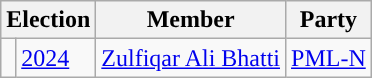<table class="wikitable">
<tr>
<th colspan="2">Election</th>
<th>Member</th>
<th>Party</th>
</tr>
<tr>
<td style="background-color: "></td>
<td><a href='#'>2024</a></td>
<td><a href='#'>Zulfiqar Ali Bhatti</a></td>
<td><a href='#'>PML-N</a></td>
</tr>
</table>
